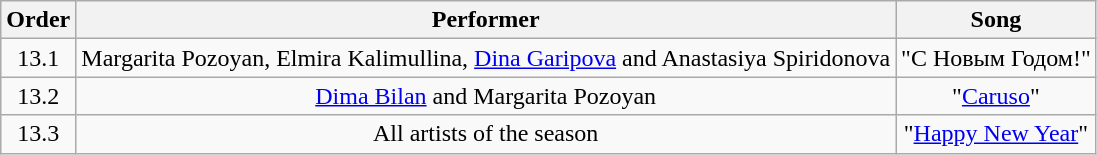<table class="wikitable sortable" style="text-align: center; width: auto;">
<tr>
<th>Order</th>
<th>Performer</th>
<th>Song</th>
</tr>
<tr>
<td>13.1</td>
<td>Margarita Pozoyan, Elmira Kalimullina, <a href='#'>Dina Garipova</a> and Anastasiya Spiridonova</td>
<td>"С Новым Годом!"</td>
</tr>
<tr>
<td>13.2</td>
<td><a href='#'>Dima Bilan</a> and Margarita Pozoyan</td>
<td>"<a href='#'>Caruso</a>"</td>
</tr>
<tr>
<td>13.3</td>
<td>All artists of the season</td>
<td>"<a href='#'>Happy New Year</a>"</td>
</tr>
</table>
